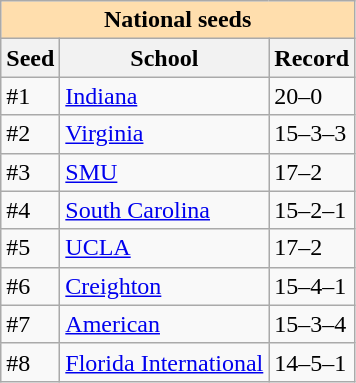<table class="wikitable">
<tr>
<th colspan="5" style="background:#ffdead;">National seeds</th>
</tr>
<tr>
<th>Seed</th>
<th>School</th>
<th>Record</th>
</tr>
<tr>
<td>#1</td>
<td><a href='#'>Indiana</a></td>
<td>20–0</td>
</tr>
<tr>
<td>#2</td>
<td><a href='#'>Virginia</a></td>
<td>15–3–3</td>
</tr>
<tr>
<td>#3</td>
<td><a href='#'>SMU</a></td>
<td>17–2</td>
</tr>
<tr>
<td>#4</td>
<td><a href='#'>South Carolina</a></td>
<td>15–2–1</td>
</tr>
<tr>
<td>#5</td>
<td><a href='#'>UCLA</a></td>
<td>17–2</td>
</tr>
<tr>
<td>#6</td>
<td><a href='#'>Creighton</a></td>
<td>15–4–1</td>
</tr>
<tr>
<td>#7</td>
<td><a href='#'>American</a></td>
<td>15–3–4</td>
</tr>
<tr>
<td>#8</td>
<td><a href='#'>Florida International</a></td>
<td>14–5–1</td>
</tr>
</table>
